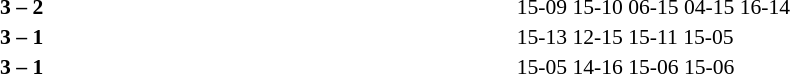<table width=100% cellspacing=1>
<tr>
<th width=20%></th>
<th width=12%></th>
<th width=20%></th>
<th width=33%></th>
<td></td>
</tr>
<tr style=font-size:90%>
<td align=right></td>
<td align=center><strong>3 – 2</strong></td>
<td></td>
<td>15-09 15-10 06-15 04-15 16-14</td>
<td></td>
</tr>
<tr style=font-size:90%>
<td align=right></td>
<td align=center><strong>3 – 1</strong></td>
<td></td>
<td>15-13 12-15 15-11 15-05</td>
<td></td>
</tr>
<tr style=font-size:90%>
<td align=right></td>
<td align=center><strong>3 – 1</strong></td>
<td></td>
<td>15-05 14-16 15-06 15-06</td>
</tr>
</table>
